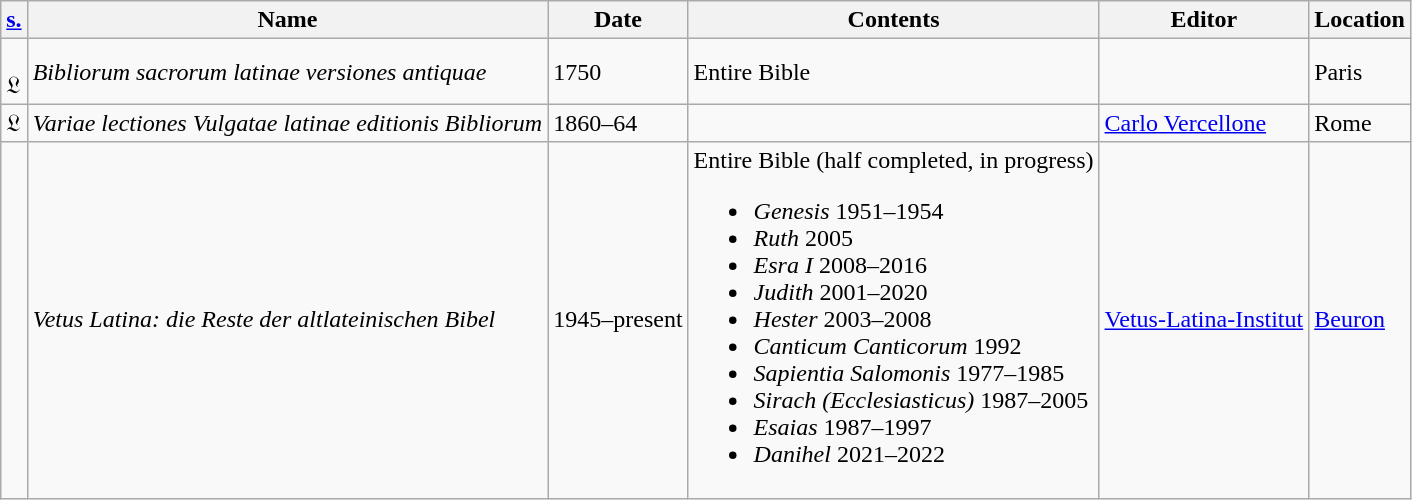<table class="wikitable sortable">
<tr>
<th><strong><a href='#'>s.</a></strong></th>
<th>Name</th>
<th>Date</th>
<th>Contents</th>
<th>Editor</th>
<th>Location</th>
</tr>
<tr>
<td><br>𝔏</td>
<td><em>Bibliorum sacrorum  latinae versiones antiquae</em></td>
<td>1750</td>
<td>Entire Bible</td>
<td></td>
<td>Paris</td>
</tr>
<tr>
<td>𝔏</td>
<td><em>Variae lectiones Vulgatae latinae editionis Bibliorum</em></td>
<td>1860–64</td>
<td></td>
<td><a href='#'>Carlo Vercellone</a></td>
<td>Rome</td>
</tr>
<tr>
<td></td>
<td><em>Vetus Latina: die Reste der altlateinischen Bibel</em></td>
<td>1945–present</td>
<td>Entire Bible (half completed, in progress)<br><ul><li><em>Genesis</em> 1951–1954</li><li><em>Ruth</em> 2005</li><li><em>Esra I</em> 2008–2016</li><li><em>Judith</em> 2001–2020</li><li><em>Hester</em> 2003–2008</li><li><em>Canticum Canticorum</em> 1992</li><li><em>Sapientia Salomonis</em> 1977–1985</li><li><em>Sirach (Ecclesiasticus)</em> 1987–2005</li><li><em>Esaias</em> 1987–1997</li><li><em>Danihel</em> 2021–2022</li></ul></td>
<td><a href='#'>Vetus-Latina-Institut</a></td>
<td><a href='#'>Beuron</a></td>
</tr>
</table>
